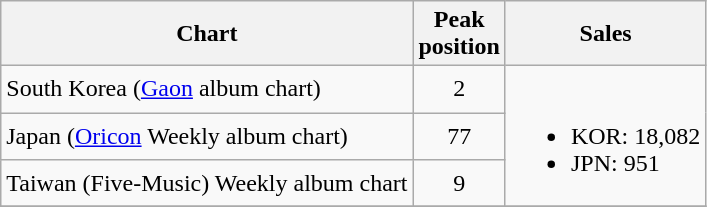<table class="wikitable sortable">
<tr>
<th>Chart</th>
<th>Peak<br>position</th>
<th style="text-align:center;">Sales</th>
</tr>
<tr>
<td>South Korea (<a href='#'>Gaon</a> album chart)</td>
<td align="center">2</td>
<td rowspan="3"><br><ul><li>KOR: 18,082</li><li>JPN: 951</li></ul></td>
</tr>
<tr>
<td>Japan (<a href='#'>Oricon</a> Weekly album chart)</td>
<td align="center">77</td>
</tr>
<tr>
<td>Taiwan (Five-Music) Weekly album chart</td>
<td align="center">9</td>
</tr>
<tr>
</tr>
</table>
